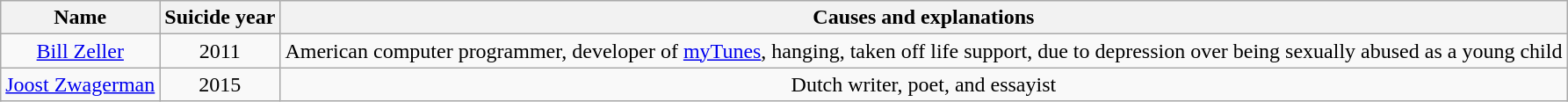<table class="wikitable sortable" style="text-align: center;">
<tr>
<th>Name</th>
<th>Suicide year</th>
<th>Causes and explanations</th>
</tr>
<tr>
<td><a href='#'>Bill Zeller</a></td>
<td>2011</td>
<td>American computer programmer, developer of <a href='#'>myTunes</a>, hanging, taken off life support, due to depression over being sexually abused as a young child</td>
</tr>
<tr>
<td><a href='#'>Joost Zwagerman</a></td>
<td>2015</td>
<td>Dutch writer, poet, and essayist</td>
</tr>
</table>
